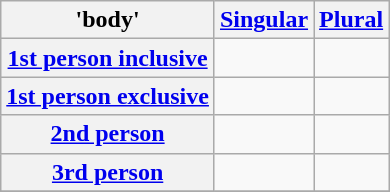<table class="wikitable" style="text-align: center;">
<tr>
<th>'body'</th>
<th><a href='#'>Singular</a></th>
<th><a href='#'>Plural</a></th>
</tr>
<tr>
<th><a href='#'>1st person inclusive</a></th>
<td></td>
<td></td>
</tr>
<tr>
<th><a href='#'>1st person exclusive</a></th>
<td></td>
<td></td>
</tr>
<tr>
<th><a href='#'>2nd person</a></th>
<td></td>
<td></td>
</tr>
<tr>
<th><a href='#'>3rd person</a></th>
<td></td>
<td></td>
</tr>
<tr>
</tr>
</table>
